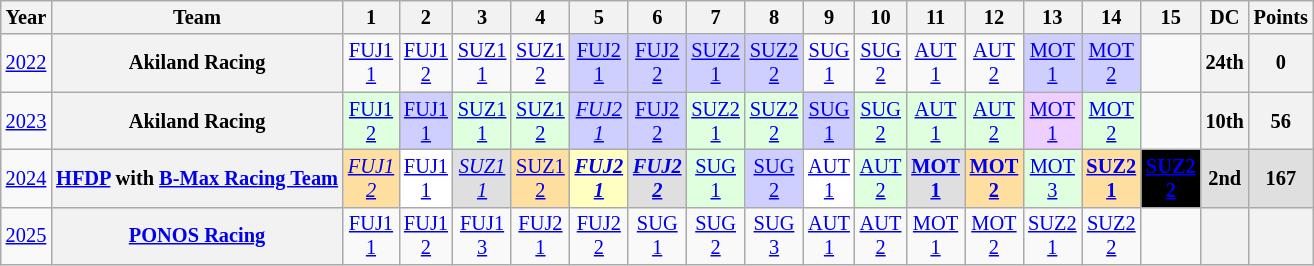<table class="wikitable" style="text-align:center; font-size:85%">
<tr>
<th>Year</th>
<th>Team</th>
<th>1</th>
<th>2</th>
<th>3</th>
<th>4</th>
<th>5</th>
<th>6</th>
<th>7</th>
<th>8</th>
<th>9</th>
<th>10</th>
<th>11</th>
<th>12</th>
<th>13</th>
<th>14</th>
<th>15</th>
<th>DC</th>
<th>Points</th>
</tr>
<tr>
<td><a href='#'>2022</a></td>
<th>Akiland Racing</th>
<td style="background:#;"><a href='#'>FUJ1<br>1</a></td>
<td style="background:#;"><a href='#'>FUJ1<br>2</a></td>
<td style="background:#;"><a href='#'>SUZ1<br>1</a></td>
<td style="background:#;"><a href='#'>SUZ1<br>2</a></td>
<td style="background:#CFCFFF;"><a href='#'>FUJ2<br>1</a><br></td>
<td style="background:#CFCFFF;"><a href='#'>FUJ2<br>2</a><br></td>
<td style="background:#CFCFFF;"><a href='#'>SUZ2<br>1</a><br></td>
<td style="background:#CFCFFF;"><a href='#'>SUZ2<br>2</a><br></td>
<td style="background:#;"><a href='#'>SUG<br>1</a></td>
<td style="background:#;"><a href='#'>SUG<br>2</a></td>
<td style="background:#;"><a href='#'>AUT<br>1</a></td>
<td style="background:#;"><a href='#'>AUT<br>2</a></td>
<td style="background:#CFCFFF;"><a href='#'>MOT<br>1</a><br></td>
<td style="background:#CFCFFF;"><a href='#'>MOT<br>2</a><br></td>
<td></td>
<th>24th</th>
<th>0</th>
</tr>
<tr>
<td><a href='#'>2023</a></td>
<th>Akiland Racing</th>
<td style="background:#DFFFDF;"><a href='#'>FUJ1<br>2</a><br></td>
<td style="background:#CFCFFF;"><a href='#'>FUJ1<br>1</a><br></td>
<td style="background:#DFFFDF;"><a href='#'>SUZ1<br>1</a><br></td>
<td style="background:#DFFFDF;"><a href='#'>SUZ1<br>2</a><br></td>
<td style="background:#CFCFFF;"><em><a href='#'>FUJ2<br>1</a></em><br></td>
<td style="background:#CFCFFF;"><a href='#'>FUJ2<br>2</a><br></td>
<td style="background:#DFFFDF;"><a href='#'>SUZ2<br>1</a><br></td>
<td style="background:#DFFFDF;"><a href='#'>SUZ2<br>2</a><br></td>
<td style="background:#CFCFFF;"><a href='#'>SUG<br>1</a><br></td>
<td style="background:#DFFFDF;"><a href='#'>SUG<br>2</a><br></td>
<td style="background:#DFFFDF;"><a href='#'>AUT<br>1</a><br></td>
<td style="background:#DFFFDF;"><a href='#'>AUT<br>2</a><br></td>
<td style="background:#EFCFFF;"><a href='#'>MOT<br>1</a><br></td>
<td style="background:#DFFFDF;"><a href='#'>MOT<br>2</a><br></td>
<td></td>
<th>10th</th>
<th>56</th>
</tr>
<tr>
<td><a href='#'>2024</a></td>
<th nowrap><a href='#'>HFDP</a> with <a href='#'>B-Max Racing Team</a></th>
<td style="background:#FFDF9F;"><em><a href='#'>FUJ1<br>2</a></em><br></td>
<td style="background:#FFFFFF;"><a href='#'>FUJ1<br>1</a><br></td>
<td style="background:#DFDFDF;"><em><a href='#'>SUZ1<br>1</a></em><br></td>
<td style="background:#FFDF9F;"><a href='#'>SUZ1<br>2</a><br></td>
<td style="background:#FFFFBF;"><strong><em><a href='#'>FUJ2<br>1</a></em></strong><br></td>
<td style="background:#DFDFDF;"><strong><em><a href='#'>FUJ2<br>2</a></em></strong><br></td>
<td style="background:#DFFFDF;"><a href='#'>SUG<br>1</a><br></td>
<td style="background:#CFCFFF;"><a href='#'>SUG<br>2</a><br></td>
<td style="background:#FFFFFF;"><a href='#'>AUT<br>1</a><br></td>
<td style="background:#DFFFDF;"><a href='#'>AUT<br>2</a><br></td>
<td style="background:#DFDFDF;"><strong><a href='#'>MOT<br>1</a></strong><br></td>
<td style="background:#FFDF9F;"><strong><a href='#'>MOT<br>2</a></strong><br></td>
<td style="background:#DFFFDF;"><a href='#'>MOT<br>3</a><br></td>
<td style="background:#FFDF9F;"><strong><a href='#'>SUZ2<br>1</a></strong><br></td>
<td style="background:#000000;color:white"><strong><a href='#'><span>SUZ2<br>2</span></a></strong><br></td>
<th style="background:#DFDFDF;">2nd</th>
<th style="background:#DFDFDF;">167</th>
</tr>
<tr>
<td><a href='#'>2025</a></td>
<th nowrap><a href='#'>PONOS Racing</a></th>
<td style="background:#;"><a href='#'>FUJ1<br>1</a><br></td>
<td style="background:#;"><a href='#'>FUJ1<br>2</a><br></td>
<td style="background:#;"><a href='#'>FUJ1<br>3</a><br></td>
<td style="background:#;"><a href='#'>FUJ2<br>1</a><br></td>
<td style="background:#;"><a href='#'>FUJ2<br>2</a><br></td>
<td style="background:#;"><a href='#'>SUG<br>1</a><br></td>
<td style="background:#;"><a href='#'>SUG<br>2</a><br></td>
<td style="background:#;"><a href='#'>SUG<br>3</a><br></td>
<td style="background:#;"><a href='#'>AUT<br>1</a><br></td>
<td style="background:#;"><a href='#'>AUT<br>2</a><br></td>
<td style="background:#;"><a href='#'>MOT<br>1</a><br></td>
<td style="background:#;"><a href='#'>MOT<br>2</a><br></td>
<td style="background:#;"><a href='#'>SUZ2<br>1</a><br></td>
<td style="background:#;"><a href='#'>SUZ2<br>2</a><br></td>
<td></td>
<th></th>
<th></th>
</tr>
</table>
